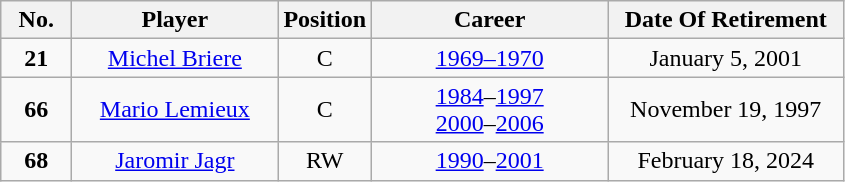<table class="wikitable" style="text-align:center">
<tr>
<th width="40">No.</th>
<th width="130">Player</th>
<th width="40">Position</th>
<th width="150">Career</th>
<th width="150">Date Of Retirement</th>
</tr>
<tr>
<td><strong>21</strong></td>
<td><a href='#'>Michel Briere</a></td>
<td>C</td>
<td><a href='#'>1969–1970</a></td>
<td>January 5, 2001</td>
</tr>
<tr>
<td><strong>66</strong></td>
<td><a href='#'>Mario Lemieux</a></td>
<td>C</td>
<td><a href='#'>1984</a>–<a href='#'>1997</a><br><a href='#'>2000</a>–<a href='#'>2006</a></td>
<td>November 19, 1997</td>
</tr>
<tr>
<td><strong>68</strong></td>
<td><a href='#'>Jaromir Jagr</a></td>
<td>RW</td>
<td><a href='#'>1990</a>–<a href='#'>2001</a></td>
<td>February 18, 2024</td>
</tr>
</table>
